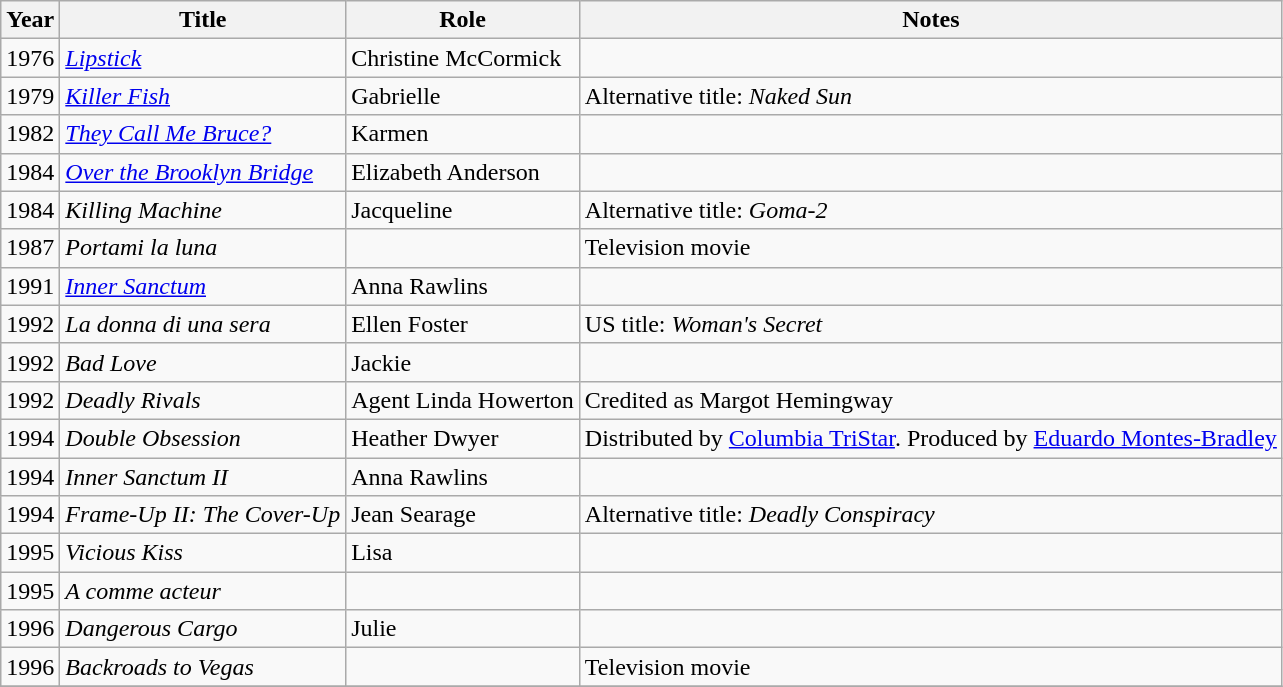<table class="wikitable sortable">
<tr>
<th>Year</th>
<th>Title</th>
<th>Role</th>
<th class="unsortable">Notes</th>
</tr>
<tr>
<td>1976</td>
<td><em><a href='#'>Lipstick</a></em></td>
<td>Christine McCormick</td>
<td></td>
</tr>
<tr>
<td>1979</td>
<td><em><a href='#'>Killer Fish</a></em></td>
<td>Gabrielle</td>
<td>Alternative title: <em>Naked Sun</em></td>
</tr>
<tr>
<td>1982</td>
<td><em><a href='#'>They Call Me Bruce?</a></em></td>
<td>Karmen</td>
<td></td>
</tr>
<tr>
<td>1984</td>
<td><em><a href='#'>Over the Brooklyn Bridge</a></em></td>
<td>Elizabeth Anderson</td>
<td></td>
</tr>
<tr>
<td>1984</td>
<td><em>Killing Machine</em></td>
<td>Jacqueline</td>
<td>Alternative title: <em>Goma-2</em></td>
</tr>
<tr>
<td>1987</td>
<td><em>Portami la luna</em></td>
<td></td>
<td>Television movie</td>
</tr>
<tr>
<td>1991</td>
<td><em><a href='#'>Inner Sanctum</a></em></td>
<td>Anna Rawlins</td>
<td></td>
</tr>
<tr>
<td>1992</td>
<td><em>La donna di una sera</em></td>
<td>Ellen Foster</td>
<td>US title: <em>Woman's Secret</em></td>
</tr>
<tr>
<td>1992</td>
<td><em>Bad Love</em></td>
<td>Jackie</td>
<td></td>
</tr>
<tr>
<td>1992</td>
<td><em>Deadly Rivals</em></td>
<td>Agent Linda Howerton</td>
<td>Credited as Margot Hemingway</td>
</tr>
<tr>
<td>1994</td>
<td><em>Double Obsession</em></td>
<td>Heather Dwyer</td>
<td>Distributed by <a href='#'>Columbia TriStar</a>. Produced by <a href='#'>Eduardo Montes-Bradley</a></td>
</tr>
<tr>
<td>1994</td>
<td><em>Inner Sanctum II</em></td>
<td>Anna Rawlins</td>
<td></td>
</tr>
<tr>
<td>1994</td>
<td><em>Frame-Up II: The Cover-Up</em></td>
<td>Jean Searage</td>
<td>Alternative title: <em>Deadly Conspiracy</em></td>
</tr>
<tr>
<td>1995</td>
<td><em>Vicious Kiss</em></td>
<td>Lisa</td>
<td></td>
</tr>
<tr>
<td>1995</td>
<td><em>A comme acteur</em></td>
<td></td>
<td></td>
</tr>
<tr>
<td>1996</td>
<td><em>Dangerous Cargo</em></td>
<td>Julie</td>
<td></td>
</tr>
<tr>
<td>1996</td>
<td><em>Backroads to Vegas</em></td>
<td></td>
<td>Television movie</td>
</tr>
<tr>
</tr>
</table>
